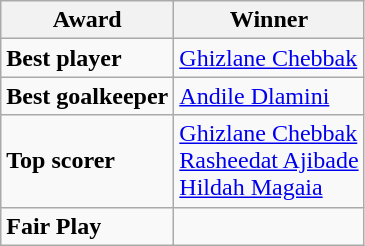<table class="wikitable">
<tr>
<th>Award</th>
<th>Winner</th>
</tr>
<tr>
<td><strong>Best player</strong></td>
<td> <a href='#'>Ghizlane Chebbak</a></td>
</tr>
<tr>
<td><strong>Best goalkeeper</strong></td>
<td> <a href='#'>Andile Dlamini</a></td>
</tr>
<tr>
<td><strong>Top scorer</strong></td>
<td> <a href='#'>Ghizlane Chebbak</a><br> <a href='#'>Rasheedat Ajibade</a><br> <a href='#'>Hildah Magaia</a></td>
</tr>
<tr>
<td><strong>Fair Play</strong></td>
<td></td>
</tr>
</table>
